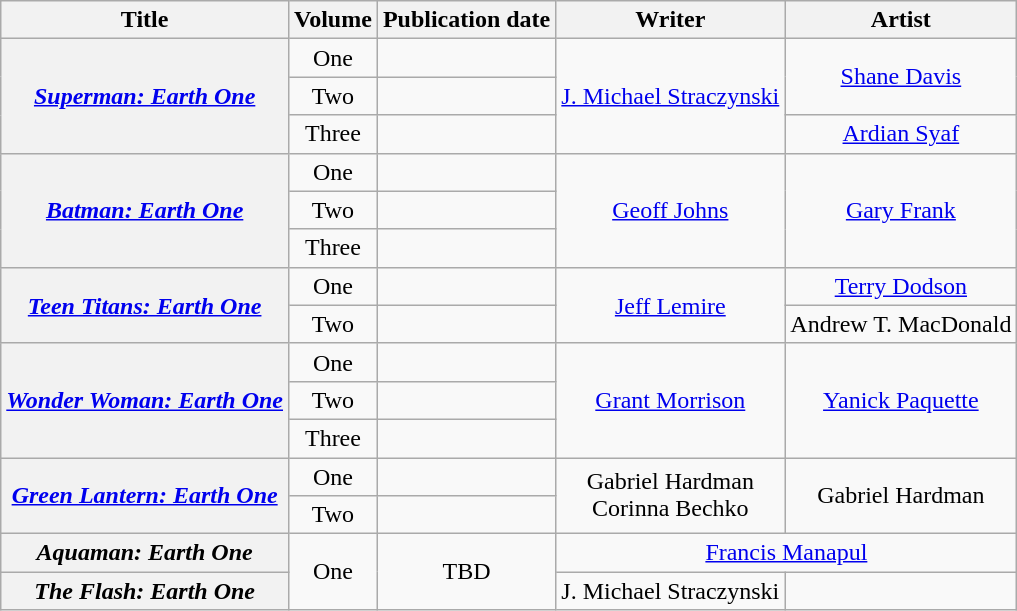<table class="wikitable plainrowheaders sortable" style="text-align:center;" border="1">
<tr>
<th scope="col" align="center">Title</th>
<th scope="col" align="center" class=unsortable>Volume</th>
<th>Publication date</th>
<th scope="col" align="center" class=unsortable>Writer</th>
<th scope="col" align="center" class=unsortable>Artist</th>
</tr>
<tr>
<th scope="row" rowspan="3"><em><a href='#'>Superman: Earth One</a></em></th>
<td>One</td>
<td></td>
<td rowspan="3"><a href='#'>J. Michael Straczynski</a></td>
<td rowspan="2"><a href='#'>Shane Davis</a></td>
</tr>
<tr>
<td>Two</td>
<td></td>
</tr>
<tr>
<td>Three</td>
<td></td>
<td><a href='#'>Ardian Syaf</a></td>
</tr>
<tr>
<th scope="row" rowspan="3"><em><a href='#'>Batman: Earth One</a></em></th>
<td>One</td>
<td></td>
<td rowspan="3"><a href='#'>Geoff Johns</a></td>
<td rowspan="3"><a href='#'>Gary Frank</a></td>
</tr>
<tr>
<td>Two</td>
<td></td>
</tr>
<tr>
<td>Three</td>
<td></td>
</tr>
<tr>
<th scope="row" rowspan="2"><em><a href='#'>Teen Titans: Earth One</a></em></th>
<td>One</td>
<td></td>
<td rowspan="2"><a href='#'>Jeff Lemire</a></td>
<td><a href='#'>Terry Dodson</a></td>
</tr>
<tr>
<td>Two</td>
<td></td>
<td>Andrew T. MacDonald</td>
</tr>
<tr>
<th scope="row" rowspan="3"><em><a href='#'>Wonder Woman: Earth One</a></em></th>
<td>One</td>
<td></td>
<td rowspan="3"><a href='#'>Grant Morrison</a></td>
<td rowspan="3"><a href='#'>Yanick Paquette</a></td>
</tr>
<tr>
<td>Two</td>
<td></td>
</tr>
<tr>
<td>Three</td>
<td></td>
</tr>
<tr>
<th scope="row" rowspan="2"><em><a href='#'>Green Lantern: Earth One</a></em></th>
<td>One</td>
<td></td>
<td rowspan="2">Gabriel Hardman<br>Corinna Bechko</td>
<td rowspan="2">Gabriel Hardman</td>
</tr>
<tr>
<td>Two</td>
<td></td>
</tr>
<tr>
<th scope="row"><em>Aquaman: Earth One</em></th>
<td rowspan="2">One</td>
<td rowspan="2">TBD</td>
<td colspan="2"><a href='#'>Francis Manapul</a></td>
</tr>
<tr>
<th scope="row"><em>The Flash: Earth One</em></th>
<td>J. Michael Straczynski</td>
<td></td>
</tr>
</table>
